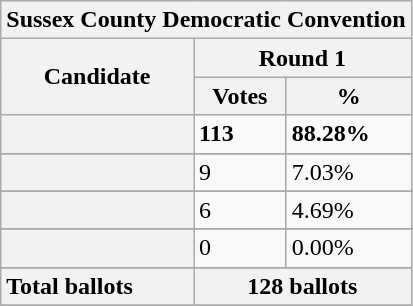<table class="wikitable sortable">
<tr>
<th colspan=" 19 ">Sussex County Democratic Convention</th>
</tr>
<tr style="background:#eee; text-align:center;">
<th rowspan=2 style="text-align:center;">Candidate</th>
<th colspan=2 style="text-align:center;">Round 1</th>
</tr>
<tr>
<th>Votes</th>
<th>%</th>
</tr>
<tr>
<th scope="row" style="text-align:left;"></th>
<td><strong>113</strong></td>
<td><strong>88.28%</strong></td>
</tr>
<tr>
</tr>
<tr>
</tr>
<tr>
<th scope="row" style="text-align:left;"></th>
<td>9</td>
<td>7.03%</td>
</tr>
<tr>
</tr>
<tr>
</tr>
<tr>
<th scope="row" style="text-align:left;"></th>
<td>6</td>
<td>4.69%</td>
</tr>
<tr>
</tr>
<tr>
</tr>
<tr>
<th scope="row" style="text-align:left;"></th>
<td>0</td>
<td>0.00%</td>
</tr>
<tr>
</tr>
<tr>
<th scope="row" style="text-align:left;">Total ballots</th>
<th colspan="2">128 ballots</th>
</tr>
<tr>
</tr>
</table>
